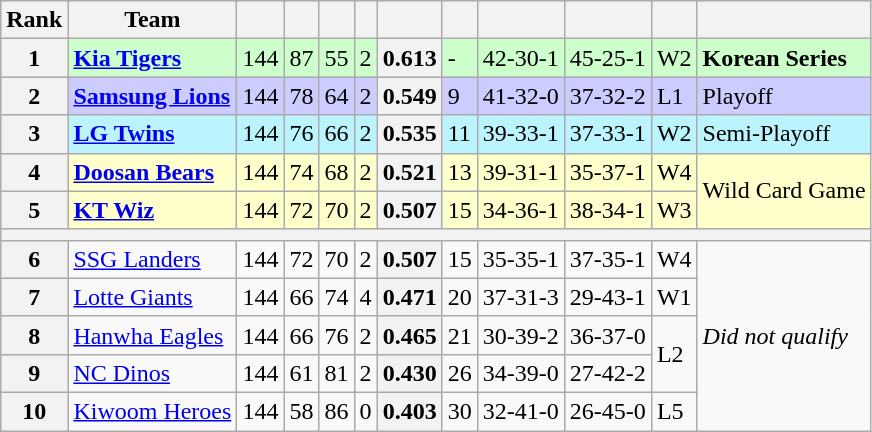<table class="wikitable sortable">
<tr>
<th>Rank</th>
<th>Team</th>
<th></th>
<th></th>
<th></th>
<th></th>
<th></th>
<th></th>
<th></th>
<th></th>
<th></th>
<th></th>
</tr>
<tr style="background-color:#CCFFCC;">
<th>1</th>
<td><strong><a href='#'>Kia Tigers</a></strong></td>
<td>144</td>
<td>87</td>
<td>55</td>
<td>2</td>
<th>0.613</th>
<td>-</td>
<td>42-30-1</td>
<td>45-25-1</td>
<td>W2</td>
<td><strong>Korean Series</strong></td>
</tr>
<tr style="background-color:#CCCCFF;">
<th>2</th>
<td><strong><a href='#'>Samsung Lions</a></strong></td>
<td>144</td>
<td>78</td>
<td>64</td>
<td>2</td>
<th>0.549</th>
<td>9</td>
<td>41-32-0</td>
<td>37-32-2</td>
<td>L1</td>
<td>Playoff</td>
</tr>
<tr style="background-color:#BBF3FF;">
<th>3</th>
<td><strong><a href='#'>LG Twins</a></strong></td>
<td>144</td>
<td>76</td>
<td>66</td>
<td>2</td>
<th>0.535</th>
<td>11</td>
<td>39-33-1</td>
<td>37-33-1</td>
<td>W2</td>
<td>Semi-Playoff</td>
</tr>
<tr style="background-color:#FFFFCC;">
<th>4</th>
<td><strong><a href='#'>Doosan Bears</a></strong></td>
<td>144</td>
<td>74</td>
<td>68</td>
<td>2</td>
<th>0.521</th>
<td>13</td>
<td>39-31-1</td>
<td>35-37-1</td>
<td>W4</td>
<td rowspan="2">Wild Card Game</td>
</tr>
<tr style="background-color:#FFFFCC;">
<th>5</th>
<td><strong><a href='#'>KT Wiz</a></strong></td>
<td>144</td>
<td>72</td>
<td>70</td>
<td>2</td>
<th>0.507</th>
<td>15</td>
<td>34-36-1</td>
<td>38-34-1</td>
<td>W3</td>
</tr>
<tr>
<th colspan="12"></th>
</tr>
<tr>
<th>6</th>
<td><a href='#'>SSG Landers</a></td>
<td>144</td>
<td>72</td>
<td>70</td>
<td>2</td>
<th>0.507</th>
<td>15</td>
<td>35-35-1</td>
<td>37-35-1</td>
<td>W4</td>
<td rowspan="5"><em>Did not qualify</em></td>
</tr>
<tr>
<th>7</th>
<td><a href='#'>Lotte Giants</a></td>
<td>144</td>
<td>66</td>
<td>74</td>
<td>4</td>
<th>0.471</th>
<td>20</td>
<td>37-31-3</td>
<td>29-43-1</td>
<td>W1</td>
</tr>
<tr>
<th>8</th>
<td><a href='#'>Hanwha Eagles</a></td>
<td>144</td>
<td>66</td>
<td>76</td>
<td>2</td>
<th>0.465</th>
<td>21</td>
<td>30-39-2</td>
<td>36-37-0</td>
<td rowspan="2">L2</td>
</tr>
<tr>
<th>9</th>
<td><a href='#'>NC Dinos</a></td>
<td>144</td>
<td>61</td>
<td>81</td>
<td>2</td>
<th>0.430</th>
<td>26</td>
<td>34-39-0</td>
<td>27-42-2</td>
</tr>
<tr>
<th>10</th>
<td><a href='#'>Kiwoom Heroes</a></td>
<td>144</td>
<td>58</td>
<td>86</td>
<td>0</td>
<th>0.403</th>
<td>30</td>
<td>32-41-0</td>
<td>26-45-0</td>
<td>L5</td>
</tr>
</table>
